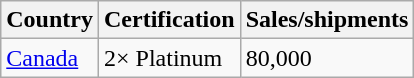<table class="wikitable">
<tr>
<th align="left">Country</th>
<th align="left">Certification</th>
<th align="left">Sales/shipments</th>
</tr>
<tr>
<td><a href='#'>Canada</a></td>
<td>2× Platinum</td>
<td>80,000</td>
</tr>
</table>
